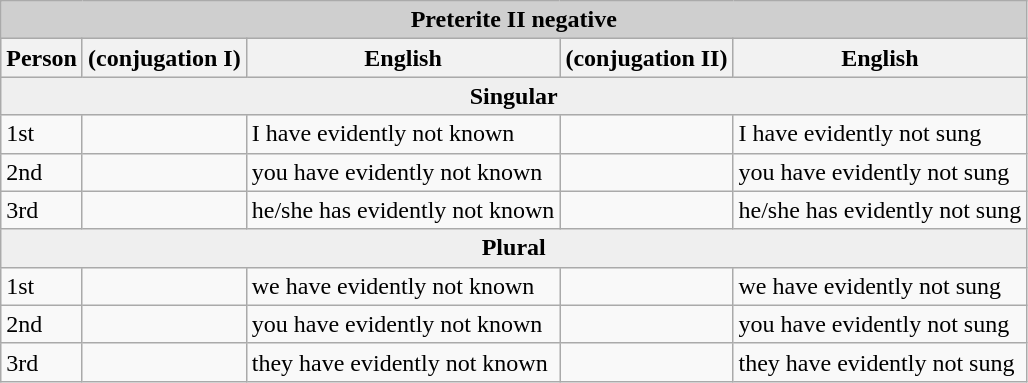<table class="wikitable">
<tr>
<th colspan="5" style="background:#cfcfcf;">Preterite II negative</th>
</tr>
<tr style="background:#dfdfdf;" |>
<th>Person</th>
<th> (conjugation I)</th>
<th>English</th>
<th> (conjugation II)</th>
<th>English</th>
</tr>
<tr>
<th colspan="5" style="background:#efefef">Singular</th>
</tr>
<tr>
<td>1st</td>
<td></td>
<td>I have evidently not known</td>
<td></td>
<td>I have evidently not sung</td>
</tr>
<tr>
<td>2nd</td>
<td></td>
<td>you have evidently not known</td>
<td></td>
<td>you have evidently not sung</td>
</tr>
<tr>
<td>3rd</td>
<td></td>
<td>he/she has evidently not known</td>
<td></td>
<td>he/she has evidently not sung</td>
</tr>
<tr>
<th colspan="5" style="background:#efefef">Plural</th>
</tr>
<tr>
<td>1st</td>
<td></td>
<td>we have evidently not known</td>
<td></td>
<td>we have evidently not sung</td>
</tr>
<tr>
<td>2nd</td>
<td></td>
<td>you have evidently not known</td>
<td></td>
<td>you have evidently not sung</td>
</tr>
<tr>
<td>3rd</td>
<td></td>
<td>they have evidently not known</td>
<td></td>
<td>they have evidently not sung</td>
</tr>
</table>
